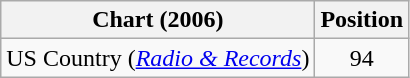<table class="wikitable">
<tr>
<th>Chart (2006)</th>
<th>Position</th>
</tr>
<tr>
<td>US Country (<em><a href='#'>Radio & Records</a></em>)</td>
<td align="center">94</td>
</tr>
</table>
